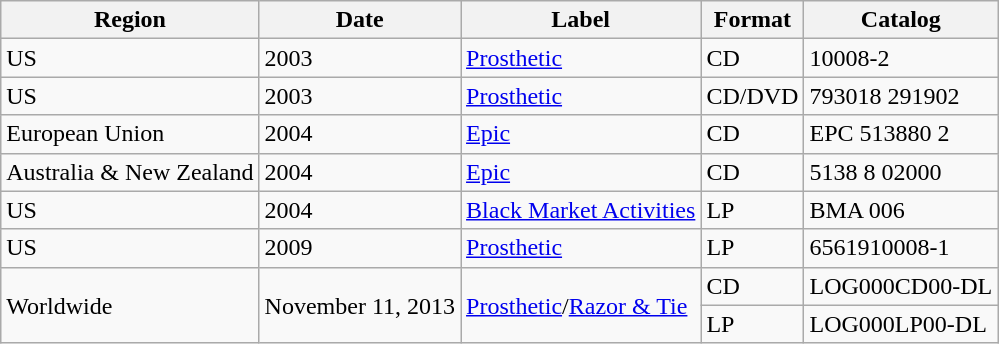<table class="wikitable">
<tr>
<th>Region</th>
<th>Date</th>
<th>Label</th>
<th>Format</th>
<th>Catalog</th>
</tr>
<tr>
<td>US</td>
<td>2003</td>
<td><a href='#'>Prosthetic</a></td>
<td>CD</td>
<td>10008-2</td>
</tr>
<tr>
<td>US</td>
<td>2003</td>
<td><a href='#'>Prosthetic</a></td>
<td>CD/DVD</td>
<td>793018 291902</td>
</tr>
<tr>
<td>European Union</td>
<td>2004</td>
<td><a href='#'>Epic</a></td>
<td>CD</td>
<td>EPC 513880 2</td>
</tr>
<tr>
<td>Australia & New Zealand</td>
<td>2004</td>
<td><a href='#'>Epic</a></td>
<td>CD</td>
<td>5138 8 02000</td>
</tr>
<tr>
<td>US</td>
<td>2004</td>
<td><a href='#'>Black Market Activities</a></td>
<td>LP</td>
<td>BMA 006</td>
</tr>
<tr>
<td>US</td>
<td>2009</td>
<td><a href='#'>Prosthetic</a></td>
<td>LP</td>
<td>6561910008-1</td>
</tr>
<tr>
<td rowspan="2">Worldwide</td>
<td rowspan="2">November 11, 2013</td>
<td rowspan="2"><a href='#'>Prosthetic</a>/<a href='#'>Razor & Tie</a></td>
<td>CD</td>
<td>LOG000CD00-DL</td>
</tr>
<tr>
<td>LP</td>
<td>LOG000LP00-DL</td>
</tr>
</table>
